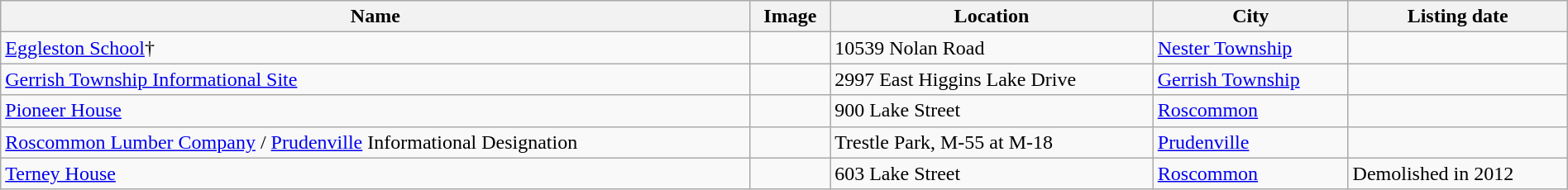<table class="wikitable sortable" style="width:100%">
<tr>
<th>Name</th>
<th>Image</th>
<th>Location</th>
<th>City</th>
<th>Listing date</th>
</tr>
<tr>
<td><a href='#'>Eggleston School</a>†</td>
<td></td>
<td>10539 Nolan Road</td>
<td><a href='#'>Nester Township</a></td>
<td></td>
</tr>
<tr>
<td><a href='#'>Gerrish Township Informational Site</a></td>
<td></td>
<td>2997 East Higgins Lake Drive</td>
<td><a href='#'>Gerrish Township</a></td>
<td></td>
</tr>
<tr>
<td><a href='#'>Pioneer House</a></td>
<td></td>
<td>900 Lake Street</td>
<td><a href='#'>Roscommon</a></td>
<td></td>
</tr>
<tr>
<td><a href='#'>Roscommon Lumber Company</a> / <a href='#'>Prudenville</a> Informational Designation</td>
<td></td>
<td>Trestle Park, M-55 at M-18</td>
<td><a href='#'>Prudenville</a></td>
<td></td>
</tr>
<tr>
<td><a href='#'>Terney House</a></td>
<td></td>
<td>603 Lake Street</td>
<td><a href='#'>Roscommon</a></td>
<td> Demolished in 2012</td>
</tr>
</table>
